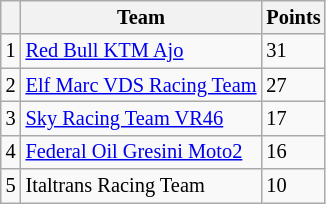<table class="wikitable" style="font-size: 85%;">
<tr>
<th></th>
<th>Team</th>
<th>Points</th>
</tr>
<tr>
<td align=center>1</td>
<td> <a href='#'>Red Bull KTM Ajo</a></td>
<td align=left>31</td>
</tr>
<tr>
<td align=center>2</td>
<td> <a href='#'>Elf Marc VDS Racing Team</a></td>
<td align=left>27</td>
</tr>
<tr>
<td align=center>3</td>
<td> <a href='#'>Sky Racing Team VR46</a></td>
<td align=left>17</td>
</tr>
<tr>
<td align=center>4</td>
<td> <a href='#'>Federal Oil Gresini Moto2</a></td>
<td align=left>16</td>
</tr>
<tr>
<td align=center>5</td>
<td> Italtrans Racing Team</td>
<td align=left>10</td>
</tr>
</table>
